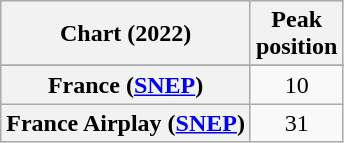<table class="wikitable sortable plainrowheaders" style="text-align:center">
<tr>
<th scope="col">Chart (2022)</th>
<th scope="col">Peak<br>position</th>
</tr>
<tr>
</tr>
<tr>
<th scope="row">France (<a href='#'>SNEP</a>)</th>
<td>10</td>
</tr>
<tr>
<th scope="row">France Airplay (<a href='#'>SNEP</a>)</th>
<td>31</td>
</tr>
</table>
